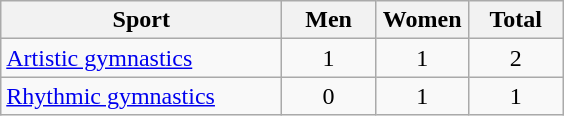<table class="wikitable sortable" style="text-align:center;">
<tr>
<th width="180">Sport</th>
<th width="55">Men</th>
<th width="55">Women</th>
<th width="55">Total</th>
</tr>
<tr>
<td align="left"><a href='#'>Artistic gymnastics</a></td>
<td>1</td>
<td>1</td>
<td>2</td>
</tr>
<tr>
<td align="left"><a href='#'>Rhythmic gymnastics</a></td>
<td>0</td>
<td>1</td>
<td>1</td>
</tr>
</table>
